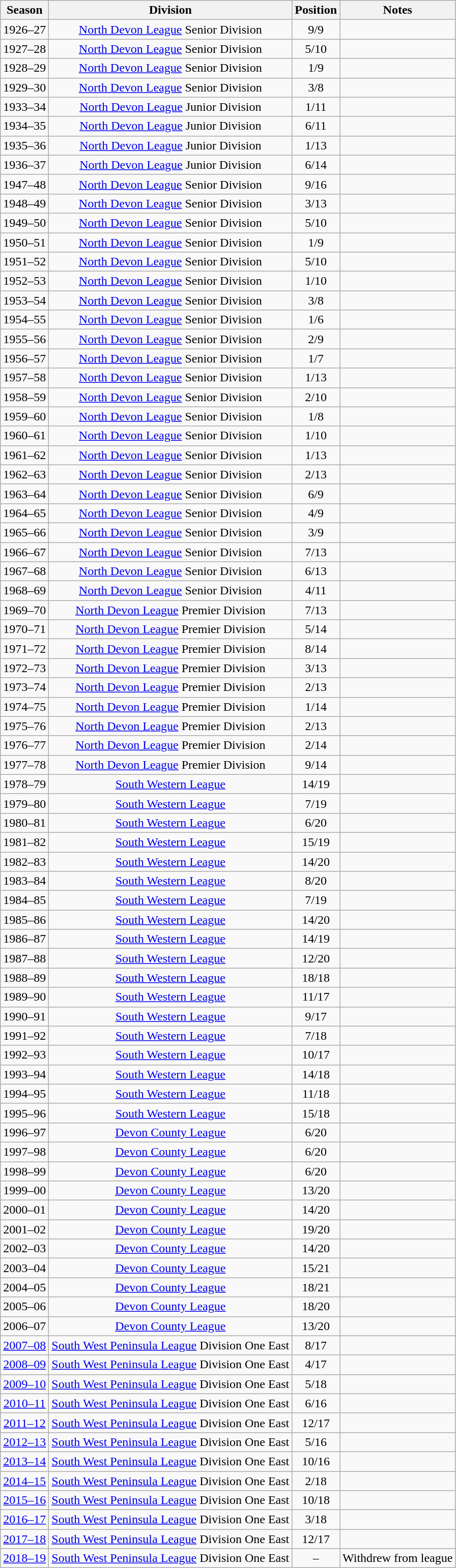<table class="wikitable collapsible collapsed" style=text-align:center>
<tr>
<th>Season</th>
<th>Division</th>
<th>Position</th>
<th>Notes</th>
</tr>
<tr>
<td>1926–27</td>
<td><a href='#'>North Devon League</a> Senior Division</td>
<td>9/9</td>
<td></td>
</tr>
<tr>
<td>1927–28</td>
<td><a href='#'>North Devon League</a> Senior Division</td>
<td>5/10</td>
<td></td>
</tr>
<tr>
<td>1928–29</td>
<td><a href='#'>North Devon League</a> Senior Division</td>
<td>1/9</td>
<td></td>
</tr>
<tr>
<td>1929–30</td>
<td><a href='#'>North Devon League</a> Senior Division</td>
<td>3/8</td>
<td></td>
</tr>
<tr>
<td>1933–34</td>
<td><a href='#'>North Devon League</a> Junior Division</td>
<td>1/11</td>
<td></td>
</tr>
<tr>
<td>1934–35</td>
<td><a href='#'>North Devon League</a> Junior Division</td>
<td>6/11</td>
<td></td>
</tr>
<tr>
<td>1935–36</td>
<td><a href='#'>North Devon League</a> Junior Division</td>
<td>1/13</td>
<td></td>
</tr>
<tr>
<td>1936–37</td>
<td><a href='#'>North Devon League</a> Junior Division</td>
<td>6/14</td>
<td></td>
</tr>
<tr>
<td>1947–48</td>
<td><a href='#'>North Devon League</a> Senior Division</td>
<td>9/16</td>
<td></td>
</tr>
<tr>
<td>1948–49</td>
<td><a href='#'>North Devon League</a> Senior Division</td>
<td>3/13</td>
<td></td>
</tr>
<tr>
<td>1949–50</td>
<td><a href='#'>North Devon League</a> Senior Division</td>
<td>5/10</td>
<td></td>
</tr>
<tr>
<td>1950–51</td>
<td><a href='#'>North Devon League</a> Senior Division</td>
<td>1/9</td>
<td></td>
</tr>
<tr>
<td>1951–52</td>
<td><a href='#'>North Devon League</a> Senior Division</td>
<td>5/10</td>
<td></td>
</tr>
<tr>
<td>1952–53</td>
<td><a href='#'>North Devon League</a> Senior Division</td>
<td>1/10</td>
<td></td>
</tr>
<tr>
<td>1953–54</td>
<td><a href='#'>North Devon League</a> Senior Division</td>
<td>3/8</td>
<td></td>
</tr>
<tr>
<td>1954–55</td>
<td><a href='#'>North Devon League</a> Senior Division</td>
<td>1/6</td>
<td></td>
</tr>
<tr>
<td>1955–56</td>
<td><a href='#'>North Devon League</a> Senior Division</td>
<td>2/9</td>
<td></td>
</tr>
<tr>
<td>1956–57</td>
<td><a href='#'>North Devon League</a> Senior Division</td>
<td>1/7</td>
<td></td>
</tr>
<tr>
<td>1957–58</td>
<td><a href='#'>North Devon League</a> Senior Division</td>
<td>1/13</td>
<td></td>
</tr>
<tr>
<td>1958–59</td>
<td><a href='#'>North Devon League</a> Senior Division</td>
<td>2/10</td>
<td></td>
</tr>
<tr>
<td>1959–60</td>
<td><a href='#'>North Devon League</a> Senior Division</td>
<td>1/8</td>
<td></td>
</tr>
<tr>
<td>1960–61</td>
<td><a href='#'>North Devon League</a> Senior Division</td>
<td>1/10</td>
<td></td>
</tr>
<tr>
<td>1961–62</td>
<td><a href='#'>North Devon League</a> Senior Division</td>
<td>1/13</td>
<td></td>
</tr>
<tr>
<td>1962–63</td>
<td><a href='#'>North Devon League</a> Senior Division</td>
<td>2/13</td>
<td></td>
</tr>
<tr>
<td>1963–64</td>
<td><a href='#'>North Devon League</a> Senior Division</td>
<td>6/9</td>
<td></td>
</tr>
<tr>
<td>1964–65</td>
<td><a href='#'>North Devon League</a> Senior Division</td>
<td>4/9</td>
<td></td>
</tr>
<tr>
<td>1965–66</td>
<td><a href='#'>North Devon League</a> Senior Division</td>
<td>3/9</td>
<td></td>
</tr>
<tr>
<td>1966–67</td>
<td><a href='#'>North Devon League</a> Senior Division</td>
<td>7/13</td>
<td></td>
</tr>
<tr>
<td>1967–68</td>
<td><a href='#'>North Devon League</a> Senior Division</td>
<td>6/13</td>
<td></td>
</tr>
<tr>
<td>1968–69</td>
<td><a href='#'>North Devon League</a> Senior Division</td>
<td>4/11</td>
<td></td>
</tr>
<tr>
<td>1969–70</td>
<td><a href='#'>North Devon League</a> Premier Division</td>
<td>7/13</td>
<td></td>
</tr>
<tr>
<td>1970–71</td>
<td><a href='#'>North Devon League</a> Premier Division</td>
<td>5/14</td>
<td></td>
</tr>
<tr>
<td>1971–72</td>
<td><a href='#'>North Devon League</a> Premier Division</td>
<td>8/14</td>
<td></td>
</tr>
<tr>
<td>1972–73</td>
<td><a href='#'>North Devon League</a> Premier Division</td>
<td>3/13</td>
<td></td>
</tr>
<tr>
<td>1973–74</td>
<td><a href='#'>North Devon League</a> Premier Division</td>
<td>2/13</td>
<td></td>
</tr>
<tr>
<td>1974–75</td>
<td><a href='#'>North Devon League</a> Premier Division</td>
<td>1/14</td>
<td></td>
</tr>
<tr>
<td>1975–76</td>
<td><a href='#'>North Devon League</a> Premier Division</td>
<td>2/13</td>
<td></td>
</tr>
<tr>
<td>1976–77</td>
<td><a href='#'>North Devon League</a> Premier Division</td>
<td>2/14</td>
<td></td>
</tr>
<tr>
<td>1977–78</td>
<td><a href='#'>North Devon League</a> Premier Division</td>
<td>9/14</td>
<td></td>
</tr>
<tr>
<td>1978–79</td>
<td><a href='#'>South Western League</a></td>
<td>14/19</td>
<td></td>
</tr>
<tr>
<td>1979–80</td>
<td><a href='#'>South Western League</a></td>
<td>7/19</td>
<td></td>
</tr>
<tr>
<td>1980–81</td>
<td><a href='#'>South Western League</a></td>
<td>6/20</td>
<td></td>
</tr>
<tr>
<td>1981–82</td>
<td><a href='#'>South Western League</a></td>
<td>15/19</td>
<td></td>
</tr>
<tr>
<td>1982–83</td>
<td><a href='#'>South Western League</a></td>
<td>14/20</td>
<td></td>
</tr>
<tr>
<td>1983–84</td>
<td><a href='#'>South Western League</a></td>
<td>8/20</td>
<td></td>
</tr>
<tr>
<td>1984–85</td>
<td><a href='#'>South Western League</a></td>
<td>7/19</td>
<td></td>
</tr>
<tr>
<td>1985–86</td>
<td><a href='#'>South Western League</a></td>
<td>14/20</td>
<td></td>
</tr>
<tr>
<td>1986–87</td>
<td><a href='#'>South Western League</a></td>
<td>14/19</td>
<td></td>
</tr>
<tr>
<td>1987–88</td>
<td><a href='#'>South Western League</a></td>
<td>12/20</td>
<td></td>
</tr>
<tr>
<td>1988–89</td>
<td><a href='#'>South Western League</a></td>
<td>18/18</td>
<td></td>
</tr>
<tr>
<td>1989–90</td>
<td><a href='#'>South Western League</a></td>
<td>11/17</td>
<td></td>
</tr>
<tr>
<td>1990–91</td>
<td><a href='#'>South Western League</a></td>
<td>9/17</td>
<td></td>
</tr>
<tr>
<td>1991–92</td>
<td><a href='#'>South Western League</a></td>
<td>7/18</td>
<td></td>
</tr>
<tr>
<td>1992–93</td>
<td><a href='#'>South Western League</a></td>
<td>10/17</td>
<td></td>
</tr>
<tr>
<td>1993–94</td>
<td><a href='#'>South Western League</a></td>
<td>14/18</td>
<td></td>
</tr>
<tr>
<td>1994–95</td>
<td><a href='#'>South Western League</a></td>
<td>11/18</td>
<td></td>
</tr>
<tr>
<td>1995–96</td>
<td><a href='#'>South Western League</a></td>
<td>15/18</td>
<td></td>
</tr>
<tr>
<td>1996–97</td>
<td><a href='#'>Devon County League</a></td>
<td>6/20</td>
<td></td>
</tr>
<tr>
<td>1997–98</td>
<td><a href='#'>Devon County League</a></td>
<td>6/20</td>
<td></td>
</tr>
<tr>
<td>1998–99</td>
<td><a href='#'>Devon County League</a></td>
<td>6/20</td>
<td></td>
</tr>
<tr>
<td>1999–00</td>
<td><a href='#'>Devon County League</a></td>
<td>13/20</td>
<td></td>
</tr>
<tr>
<td>2000–01</td>
<td><a href='#'>Devon County League</a></td>
<td>14/20</td>
<td></td>
</tr>
<tr>
<td>2001–02</td>
<td><a href='#'>Devon County League</a></td>
<td>19/20</td>
<td></td>
</tr>
<tr>
<td>2002–03</td>
<td><a href='#'>Devon County League</a></td>
<td>14/20</td>
<td></td>
</tr>
<tr>
<td>2003–04</td>
<td><a href='#'>Devon County League</a></td>
<td>15/21</td>
<td></td>
</tr>
<tr>
<td>2004–05</td>
<td><a href='#'>Devon County League</a></td>
<td>18/21</td>
<td></td>
</tr>
<tr>
<td>2005–06</td>
<td><a href='#'>Devon County League</a></td>
<td>18/20</td>
<td></td>
</tr>
<tr>
<td>2006–07</td>
<td><a href='#'>Devon County League</a></td>
<td>13/20</td>
<td></td>
</tr>
<tr>
<td><a href='#'>2007–08</a></td>
<td><a href='#'>South West Peninsula League</a> Division One East</td>
<td>8/17</td>
<td></td>
</tr>
<tr>
<td><a href='#'>2008–09</a></td>
<td><a href='#'>South West Peninsula League</a> Division One East</td>
<td>4/17</td>
<td></td>
</tr>
<tr>
<td><a href='#'>2009–10</a></td>
<td><a href='#'>South West Peninsula League</a> Division One East</td>
<td>5/18</td>
<td></td>
</tr>
<tr>
<td><a href='#'>2010–11</a></td>
<td><a href='#'>South West Peninsula League</a> Division One East</td>
<td>6/16</td>
<td></td>
</tr>
<tr>
<td><a href='#'>2011–12</a></td>
<td><a href='#'>South West Peninsula League</a> Division One East</td>
<td>12/17</td>
<td></td>
</tr>
<tr>
<td><a href='#'>2012–13</a></td>
<td><a href='#'>South West Peninsula League</a> Division One East</td>
<td>5/16</td>
<td></td>
</tr>
<tr>
<td><a href='#'>2013–14</a></td>
<td><a href='#'>South West Peninsula League</a> Division One East</td>
<td>10/16</td>
<td></td>
</tr>
<tr>
<td><a href='#'>2014–15</a></td>
<td><a href='#'>South West Peninsula League</a> Division One East</td>
<td>2/18</td>
<td></td>
</tr>
<tr>
<td><a href='#'>2015–16</a></td>
<td><a href='#'>South West Peninsula League</a> Division One East</td>
<td>10/18</td>
<td></td>
</tr>
<tr>
<td><a href='#'>2016–17</a></td>
<td><a href='#'>South West Peninsula League</a> Division One East</td>
<td>3/18</td>
<td></td>
</tr>
<tr>
<td><a href='#'>2017–18</a></td>
<td><a href='#'>South West Peninsula League</a> Division One East</td>
<td>12/17</td>
<td></td>
</tr>
<tr>
<td><a href='#'>2018–19</a></td>
<td><a href='#'>South West Peninsula League</a> Division One East</td>
<td>–</td>
<td>Withdrew from league</td>
</tr>
</table>
